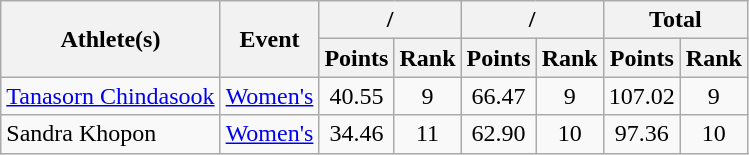<table class="wikitable">
<tr>
<th rowspan="2">Athlete(s)</th>
<th rowspan="2">Event</th>
<th colspan="2">/</th>
<th colspan="2">/</th>
<th colspan="2">Total</th>
</tr>
<tr>
<th>Points</th>
<th>Rank</th>
<th>Points</th>
<th>Rank</th>
<th>Points</th>
<th>Rank</th>
</tr>
<tr>
<td><a href='#'>Tanasorn Chindasook</a></td>
<td><a href='#'>Women's</a></td>
<td style="text-align:center;">40.55</td>
<td style="text-align:center;">9</td>
<td style="text-align:center;">66.47</td>
<td style="text-align:center;">9</td>
<td style="text-align:center;">107.02</td>
<td style="text-align:center;">9</td>
</tr>
<tr>
<td>Sandra Khopon</td>
<td><a href='#'>Women's</a></td>
<td style="text-align:center;">34.46</td>
<td style="text-align:center;">11</td>
<td style="text-align:center;">62.90</td>
<td style="text-align:center;">10</td>
<td style="text-align:center;">97.36</td>
<td style="text-align:center;">10</td>
</tr>
</table>
